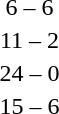<table style="text-align:center">
<tr>
<th width=200></th>
<th width=100></th>
<th width=200></th>
</tr>
<tr>
<td align=right><strong></strong></td>
<td>6 – 6</td>
<td align=left><strong></strong></td>
</tr>
<tr>
<td align=right><strong></strong></td>
<td>11 – 2</td>
<td align=left></td>
</tr>
<tr>
<td align=right><strong></strong></td>
<td>24 – 0</td>
<td align=left></td>
</tr>
<tr>
<td align=right><strong></strong></td>
<td>15 – 6</td>
<td align=left></td>
</tr>
</table>
